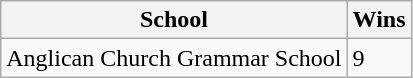<table class="wikitable sortable">
<tr>
<th>School</th>
<th>Wins</th>
</tr>
<tr>
<td>Anglican Church Grammar School</td>
<td>9</td>
</tr>
</table>
